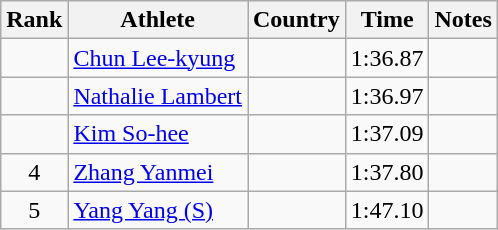<table class="wikitable" style="text-align:center">
<tr>
<th>Rank</th>
<th>Athlete</th>
<th>Country</th>
<th>Time</th>
<th>Notes</th>
</tr>
<tr>
<td></td>
<td align=left><a href='#'>Chun Lee-kyung</a></td>
<td align=left></td>
<td>1:36.87</td>
<td></td>
</tr>
<tr>
<td></td>
<td align=left><a href='#'>Nathalie Lambert</a></td>
<td align=left></td>
<td>1:36.97</td>
<td></td>
</tr>
<tr>
<td></td>
<td align=left><a href='#'>Kim So-hee</a></td>
<td align=left></td>
<td>1:37.09</td>
<td></td>
</tr>
<tr>
<td>4</td>
<td align=left><a href='#'>Zhang Yanmei</a></td>
<td align=left></td>
<td>1:37.80</td>
<td></td>
</tr>
<tr>
<td>5</td>
<td align=left><a href='#'>Yang Yang (S)</a></td>
<td align=left></td>
<td>1:47.10</td>
<td></td>
</tr>
</table>
